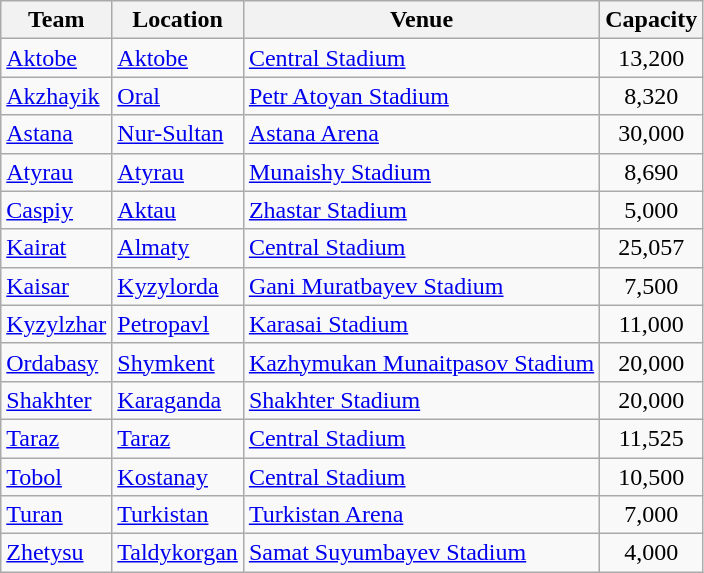<table class="wikitable sortable" border="1">
<tr>
<th>Team</th>
<th>Location</th>
<th>Venue</th>
<th>Capacity</th>
</tr>
<tr>
<td><a href='#'>Aktobe</a></td>
<td><a href='#'>Aktobe</a></td>
<td><a href='#'>Central Stadium</a></td>
<td style="text-align:center;">13,200</td>
</tr>
<tr>
<td><a href='#'>Akzhayik</a></td>
<td><a href='#'>Oral</a></td>
<td><a href='#'>Petr Atoyan Stadium</a></td>
<td style="text-align:center;">8,320</td>
</tr>
<tr>
<td><a href='#'>Astana</a></td>
<td><a href='#'>Nur-Sultan</a></td>
<td><a href='#'>Astana Arena</a></td>
<td style="text-align:center;">30,000</td>
</tr>
<tr>
<td><a href='#'>Atyrau</a></td>
<td><a href='#'>Atyrau</a></td>
<td><a href='#'>Munaishy Stadium</a></td>
<td style="text-align:center;">8,690</td>
</tr>
<tr>
<td><a href='#'>Caspiy</a></td>
<td><a href='#'>Aktau</a></td>
<td><a href='#'>Zhastar Stadium</a></td>
<td style="text-align:center;">5,000</td>
</tr>
<tr>
<td><a href='#'>Kairat</a></td>
<td><a href='#'>Almaty</a></td>
<td><a href='#'>Central Stadium</a></td>
<td style="text-align:center;">25,057</td>
</tr>
<tr>
<td><a href='#'>Kaisar</a></td>
<td><a href='#'>Kyzylorda</a></td>
<td><a href='#'>Gani Muratbayev Stadium</a></td>
<td style="text-align:center;">7,500</td>
</tr>
<tr>
<td><a href='#'>Kyzylzhar</a></td>
<td><a href='#'>Petropavl</a></td>
<td><a href='#'>Karasai Stadium</a></td>
<td style="text-align:center;">11,000</td>
</tr>
<tr>
<td><a href='#'>Ordabasy</a></td>
<td><a href='#'>Shymkent</a></td>
<td><a href='#'>Kazhymukan Munaitpasov Stadium</a></td>
<td style="text-align:center;">20,000</td>
</tr>
<tr>
<td><a href='#'>Shakhter</a></td>
<td><a href='#'>Karaganda</a></td>
<td><a href='#'>Shakhter Stadium</a></td>
<td style="text-align:center;">20,000</td>
</tr>
<tr>
<td><a href='#'>Taraz</a></td>
<td><a href='#'>Taraz</a></td>
<td><a href='#'>Central Stadium</a></td>
<td style="text-align:center;">11,525</td>
</tr>
<tr>
<td><a href='#'>Tobol</a></td>
<td><a href='#'>Kostanay</a></td>
<td><a href='#'>Central Stadium</a></td>
<td style="text-align:center;">10,500</td>
</tr>
<tr>
<td><a href='#'>Turan</a></td>
<td><a href='#'>Turkistan</a></td>
<td><a href='#'>Turkistan Arena</a></td>
<td style="text-align:center;">7,000</td>
</tr>
<tr>
<td><a href='#'>Zhetysu</a></td>
<td><a href='#'>Taldykorgan</a></td>
<td><a href='#'>Samat Suyumbayev Stadium</a></td>
<td style="text-align:center;">4,000</td>
</tr>
</table>
